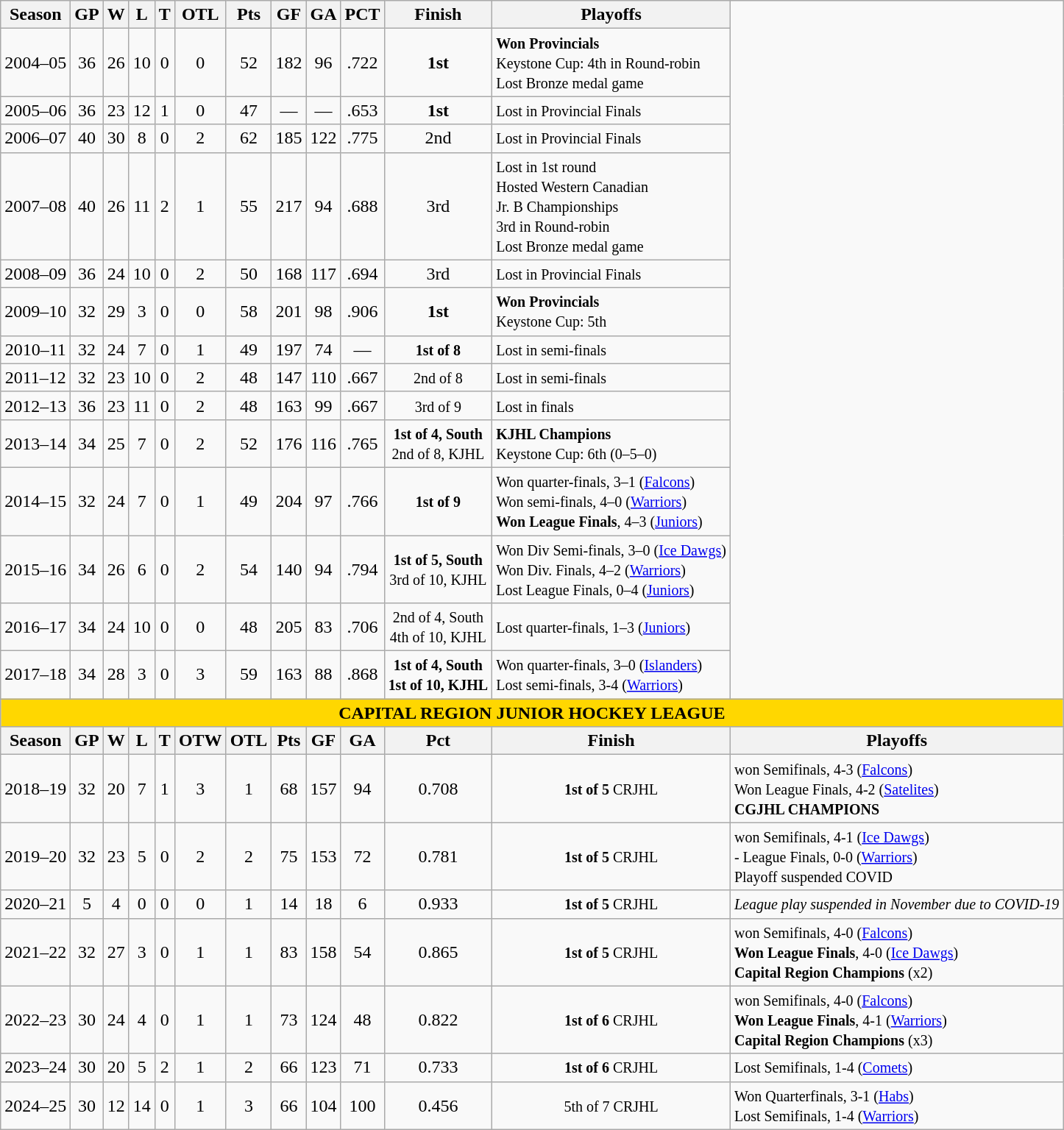<table class="wikitable" style="text-align:center">
<tr>
<th>Season</th>
<th>GP</th>
<th>W</th>
<th>L</th>
<th>T</th>
<th>OTL</th>
<th>Pts</th>
<th>GF</th>
<th>GA</th>
<th>PCT</th>
<th>Finish</th>
<th>Playoffs</th>
</tr>
<tr>
<td>2004–05</td>
<td>36</td>
<td>26</td>
<td>10</td>
<td>0</td>
<td>0</td>
<td>52</td>
<td>182</td>
<td>96</td>
<td>.722</td>
<td><strong>1st</strong></td>
<td align=left><small> <strong>Won Provincials</strong><br> Keystone Cup: 4th in Round-robin<br>Lost Bronze medal game</small></td>
</tr>
<tr>
<td>2005–06</td>
<td>36</td>
<td>23</td>
<td>12</td>
<td>1</td>
<td>0</td>
<td>47</td>
<td>—</td>
<td>—</td>
<td>.653</td>
<td><strong>1st</strong></td>
<td align=left><small> Lost in Provincial Finals</small></td>
</tr>
<tr>
<td>2006–07</td>
<td>40</td>
<td>30</td>
<td>8</td>
<td>0</td>
<td>2</td>
<td>62</td>
<td>185</td>
<td>122</td>
<td>.775</td>
<td>2nd</td>
<td align=left><small> Lost in Provincial Finals</small></td>
</tr>
<tr>
<td>2007–08</td>
<td>40</td>
<td>26</td>
<td>11</td>
<td>2</td>
<td>1</td>
<td>55</td>
<td>217</td>
<td>94</td>
<td>.688</td>
<td>3rd</td>
<td align=left><small> Lost in 1st round<br>Hosted Western Canadian<br> Jr. B Championships<br>3rd in Round-robin<br>Lost Bronze medal game</small></td>
</tr>
<tr>
<td>2008–09</td>
<td>36</td>
<td>24</td>
<td>10</td>
<td>0</td>
<td>2</td>
<td>50</td>
<td>168</td>
<td>117</td>
<td>.694</td>
<td>3rd</td>
<td align=left><small> Lost in Provincial Finals</small></td>
</tr>
<tr>
<td>2009–10</td>
<td>32</td>
<td>29</td>
<td>3</td>
<td>0</td>
<td>0</td>
<td>58</td>
<td>201</td>
<td>98</td>
<td>.906</td>
<td><strong>1st</strong></td>
<td align=left><small> <strong>Won Provincials</strong><br>Keystone Cup: 5th</small></td>
</tr>
<tr>
<td>2010–11</td>
<td>32</td>
<td>24</td>
<td>7</td>
<td>0</td>
<td>1</td>
<td>49</td>
<td>197</td>
<td>74</td>
<td>—</td>
<td><small><strong>1st of 8</strong></small></td>
<td align=left><small> Lost in semi-finals</small></td>
</tr>
<tr>
<td>2011–12</td>
<td>32</td>
<td>23</td>
<td>10</td>
<td>0</td>
<td>2</td>
<td>48</td>
<td>147</td>
<td>110</td>
<td>.667</td>
<td><small>2nd of 8</small></td>
<td align=left><small> Lost in semi-finals</small></td>
</tr>
<tr>
<td>2012–13</td>
<td>36</td>
<td>23</td>
<td>11</td>
<td>0</td>
<td>2</td>
<td>48</td>
<td>163</td>
<td>99</td>
<td>.667</td>
<td><small>3rd of 9</small></td>
<td align=left><small>Lost in finals</small></td>
</tr>
<tr>
<td>2013–14</td>
<td>34</td>
<td>25</td>
<td>7</td>
<td>0</td>
<td>2</td>
<td>52</td>
<td>176</td>
<td>116</td>
<td>.765</td>
<td><small><strong>1st of 4, South</strong><br>2nd of 8, KJHL</small></td>
<td align=left><small> <strong>KJHL Champions</strong><br>Keystone Cup: 6th (0–5–0)</small></td>
</tr>
<tr>
<td>2014–15</td>
<td>32</td>
<td>24</td>
<td>7</td>
<td>0</td>
<td>1</td>
<td>49</td>
<td>204</td>
<td>97</td>
<td>.766</td>
<td><small><strong>1st of 9</strong></small></td>
<td align=left><small> Won quarter-finals, 3–1 (<a href='#'>Falcons</a>)<br>Won semi-finals, 4–0 (<a href='#'>Warriors</a>)<br><strong>Won League Finals</strong>, 4–3 (<a href='#'>Juniors</a>)</small></td>
</tr>
<tr>
<td>2015–16</td>
<td>34</td>
<td>26</td>
<td>6</td>
<td>0</td>
<td>2</td>
<td>54</td>
<td>140</td>
<td>94</td>
<td>.794</td>
<td><small><strong>1st of 5, South</strong><br>3rd of 10, KJHL</small></td>
<td align=left><small>Won Div Semi-finals, 3–0 (<a href='#'>Ice Dawgs</a>)<br>Won Div. Finals, 4–2 (<a href='#'>Warriors</a>)<br>Lost League Finals, 0–4 (<a href='#'>Juniors</a>)</small></td>
</tr>
<tr>
<td>2016–17</td>
<td>34</td>
<td>24</td>
<td>10</td>
<td>0</td>
<td>0</td>
<td>48</td>
<td>205</td>
<td>83</td>
<td>.706</td>
<td><small>2nd of 4, South<br>4th of 10, KJHL</small></td>
<td align=left><small>Lost quarter-finals, 1–3 (<a href='#'>Juniors</a>)</small></td>
</tr>
<tr>
<td>2017–18</td>
<td>34</td>
<td>28</td>
<td>3</td>
<td>0</td>
<td>3</td>
<td>59</td>
<td>163</td>
<td>88</td>
<td>.868</td>
<td><small><strong>1st of 4, South</strong><br><strong>1st of 10, KJHL</strong></small></td>
<td align=left><small>Won quarter-finals, 3–0 (<a href='#'>Islanders</a>)<br>Lost semi-finals, 3-4 (<a href='#'>Warriors</a>)</small></td>
</tr>
<tr align="center"  bgcolor="gold"  style="color:black">
<td colspan=13><strong>CAPITAL REGION JUNIOR HOCKEY LEAGUE</strong></td>
</tr>
<tr>
<th>Season</th>
<th>GP</th>
<th>W</th>
<th>L</th>
<th>T</th>
<th>OTW</th>
<th>OTL</th>
<th>Pts</th>
<th>GF</th>
<th>GA</th>
<th>Pct</th>
<th>Finish</th>
<th>Playoffs</th>
</tr>
<tr>
<td>2018–19</td>
<td>32</td>
<td>20</td>
<td>7</td>
<td>1</td>
<td>3</td>
<td>1</td>
<td>68</td>
<td>157</td>
<td>94</td>
<td>0.708</td>
<td><small><strong>1st of 5</strong> CRJHL </small></td>
<td align=left><small>won Semifinals, 4-3 (<a href='#'>Falcons</a>)<br>Won League Finals, 4-2 (<a href='#'>Satelites</a>)<br><strong>CGJHL CHAMPIONS</strong></small></td>
</tr>
<tr>
<td>2019–20</td>
<td>32</td>
<td>23</td>
<td>5</td>
<td>0</td>
<td>2</td>
<td>2</td>
<td>75</td>
<td>153</td>
<td>72</td>
<td>0.781</td>
<td><small><strong>1st of 5</strong> CRJHL </small></td>
<td align=left><small>won Semifinals, 4-1 (<a href='#'>Ice Dawgs</a>)<br>- League Finals, 0-0 (<a href='#'>Warriors</a>)<br>Playoff suspended COVID</small></td>
</tr>
<tr>
<td>2020–21</td>
<td>5</td>
<td>4</td>
<td>0</td>
<td>0</td>
<td>0</td>
<td>1</td>
<td>14</td>
<td>18</td>
<td>6</td>
<td>0.933</td>
<td><small><strong>1st of 5</strong> CRJHL </small></td>
<td align=left><small><em>League play suspended in November due to COVID-19</em></small></td>
</tr>
<tr>
<td>2021–22</td>
<td>32</td>
<td>27</td>
<td>3</td>
<td>0</td>
<td>1</td>
<td>1</td>
<td>83</td>
<td>158</td>
<td>54</td>
<td>0.865</td>
<td><small><strong>1st of 5</strong> CRJHL </small></td>
<td align=left><small>won Semifinals, 4-0 (<a href='#'>Falcons</a>)<br><strong>Won League Finals</strong>, 4-0 (<a href='#'>Ice Dawgs</a>)<br> <strong>Capital Region Champions</strong> (x2)</small></td>
</tr>
<tr>
<td>2022–23</td>
<td>30</td>
<td>24</td>
<td>4</td>
<td>0</td>
<td>1</td>
<td>1</td>
<td>73</td>
<td>124</td>
<td>48</td>
<td>0.822</td>
<td><small><strong>1st of 6</strong> CRJHL </small></td>
<td align=left><small>won Semifinals, 4-0 (<a href='#'>Falcons</a>)<br><strong>Won League Finals</strong>, 4-1 (<a href='#'>Warriors</a>)<br> <strong>Capital Region Champions</strong> (x3)</small></td>
</tr>
<tr>
<td>2023–24</td>
<td>30</td>
<td>20</td>
<td>5</td>
<td>2</td>
<td>1</td>
<td>2</td>
<td>66</td>
<td>123</td>
<td>71</td>
<td>0.733</td>
<td><small><strong>1st of 6</strong> CRJHL </small></td>
<td align=left><small>Lost Semifinals, 1-4 (<a href='#'>Comets</a>)</small></td>
</tr>
<tr>
<td>2024–25</td>
<td>30</td>
<td>12</td>
<td>14</td>
<td>0</td>
<td>1</td>
<td>3</td>
<td>66</td>
<td>104</td>
<td>100</td>
<td>0.456</td>
<td><small>5th of 7 CRJHL </small></td>
<td align=left><small>Won Quarterfinals, 3-1 (<a href='#'>Habs</a>)<br>Lost Semifinals, 1-4 (<a href='#'>Warriors</a>)</small></td>
</tr>
</table>
